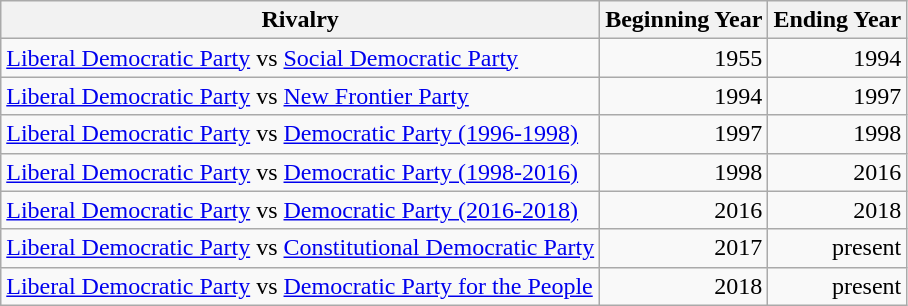<table class="wikitable sortable">
<tr>
<th>Rivalry</th>
<th>Beginning Year</th>
<th>Ending Year</th>
</tr>
<tr>
<td><a href='#'>Liberal Democratic Party</a> vs <a href='#'>Social Democratic Party</a></td>
<td style="text-align:right;">1955</td>
<td style="text-align:right;">1994</td>
</tr>
<tr>
<td><a href='#'>Liberal Democratic Party</a> vs <a href='#'>New Frontier Party</a></td>
<td style="text-align:right;">1994</td>
<td style="text-align:right;">1997</td>
</tr>
<tr>
<td><a href='#'>Liberal Democratic Party</a> vs <a href='#'>Democratic Party (1996-1998)</a></td>
<td style="text-align:right;">1997</td>
<td style="text-align:right;">1998</td>
</tr>
<tr>
<td><a href='#'>Liberal Democratic Party</a> vs <a href='#'>Democratic Party (1998-2016)</a></td>
<td style="text-align:right;">1998</td>
<td style="text-align:right;">2016</td>
</tr>
<tr>
<td><a href='#'>Liberal Democratic Party</a> vs <a href='#'>Democratic Party (2016-2018)</a></td>
<td style="text-align:right;">2016</td>
<td style="text-align:right;">2018</td>
</tr>
<tr>
<td><a href='#'>Liberal Democratic Party</a> vs <a href='#'>Constitutional Democratic Party</a></td>
<td style="text-align:right;">2017</td>
<td style="text-align:right;">present</td>
</tr>
<tr>
<td><a href='#'>Liberal Democratic Party</a> vs <a href='#'>Democratic Party for the People</a></td>
<td style="text-align:right;">2018</td>
<td style="text-align:right;">present</td>
</tr>
</table>
